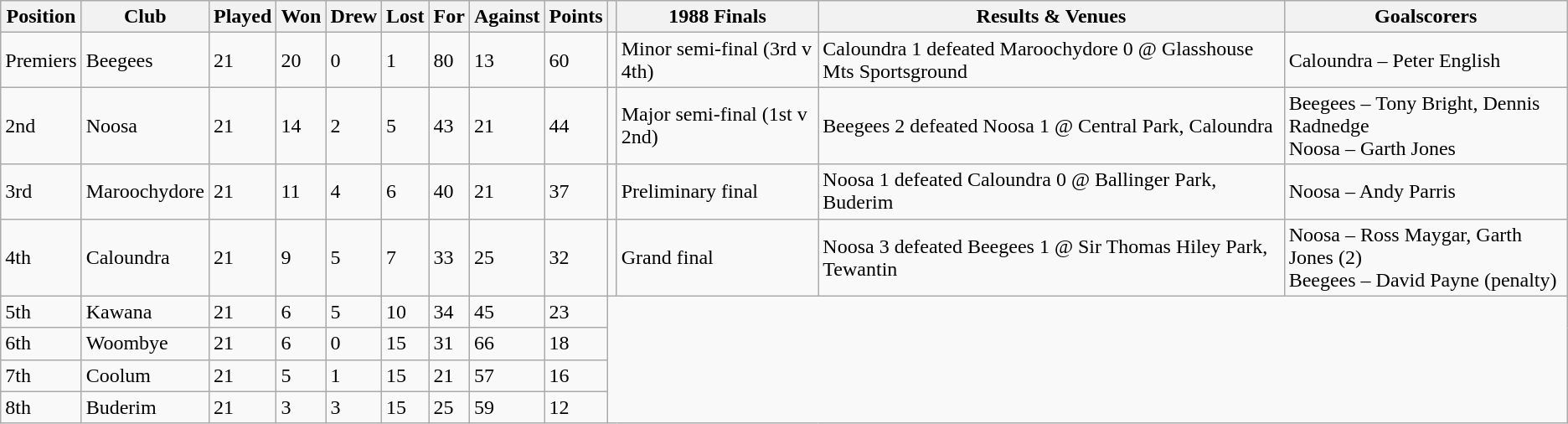<table class="wikitable">
<tr>
<th>Position</th>
<th>Club</th>
<th>Played</th>
<th>Won</th>
<th>Drew</th>
<th>Lost</th>
<th>For</th>
<th>Against</th>
<th>Points</th>
<th></th>
<th>1988 Finals</th>
<th>Results & Venues</th>
<th>Goalscorers</th>
</tr>
<tr>
<td>Premiers</td>
<td>Beegees</td>
<td>21</td>
<td>20</td>
<td>0</td>
<td>1</td>
<td>80</td>
<td>13</td>
<td>60</td>
<td></td>
<td>Minor semi-final (3rd v 4th)</td>
<td>Caloundra 1 defeated Maroochydore 0 @ Glasshouse Mts Sportsground</td>
<td>Caloundra – Peter English</td>
</tr>
<tr>
<td>2nd</td>
<td>Noosa</td>
<td>21</td>
<td>14</td>
<td>2</td>
<td>5</td>
<td>43</td>
<td>21</td>
<td>44</td>
<td></td>
<td>Major semi-final (1st v 2nd)</td>
<td>Beegees 2 defeated Noosa 1 @ Central Park, Caloundra</td>
<td>Beegees – Tony Bright, Dennis Radnedge<br>Noosa – Garth Jones</td>
</tr>
<tr>
<td>3rd</td>
<td>Maroochydore</td>
<td>21</td>
<td>11</td>
<td>4</td>
<td>6</td>
<td>40</td>
<td>21</td>
<td>37</td>
<td></td>
<td>Preliminary final</td>
<td>Noosa 1 defeated Caloundra 0 @ Ballinger Park, Buderim</td>
<td>Noosa – Andy Parris</td>
</tr>
<tr>
<td>4th</td>
<td>Caloundra</td>
<td>21</td>
<td>9</td>
<td>5</td>
<td>7</td>
<td>33</td>
<td>25</td>
<td>32</td>
<td></td>
<td>Grand final</td>
<td>Noosa 3 defeated Beegees 1 @ Sir Thomas Hiley Park, Tewantin</td>
<td>Noosa – Ross Maygar, Garth Jones (2)<br>Beegees – David Payne (penalty)</td>
</tr>
<tr>
<td>5th</td>
<td>Kawana</td>
<td>21</td>
<td>6</td>
<td>5</td>
<td>10</td>
<td>34</td>
<td>45</td>
<td>23</td>
</tr>
<tr>
<td>6th</td>
<td>Woombye</td>
<td>21</td>
<td>6</td>
<td>0</td>
<td>15</td>
<td>31</td>
<td>66</td>
<td>18</td>
</tr>
<tr>
<td>7th</td>
<td>Coolum</td>
<td>21</td>
<td>5</td>
<td>1</td>
<td>15</td>
<td>21</td>
<td>57</td>
<td>16</td>
</tr>
<tr>
<td>8th</td>
<td>Buderim</td>
<td>21</td>
<td>3</td>
<td>3</td>
<td>15</td>
<td>25</td>
<td>59</td>
<td>12</td>
</tr>
</table>
